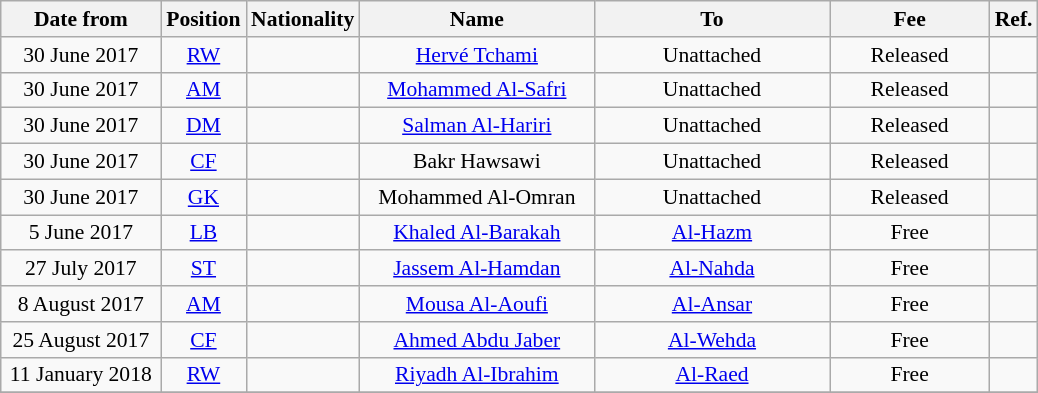<table class="wikitable"  style="text-align:center; font-size:90%; ">
<tr>
<th style="background:FFFFFF; color:#000000; width:100px;">Date from</th>
<th style="background:FFFFFF; color:#000000; width:50px;">Position</th>
<th style="background:FFFFFF; color:#000000; width:50px;">Nationality</th>
<th style="background:FFFFFF; color:#000000; width:150px;">Name</th>
<th style="background:FFFFFF; color:#000000; width:150px;">To</th>
<th style="background:FFFFFF; color:#000000; width:100px;">Fee</th>
<th style="background:FFFFFF; color:#000000; width:25px;">Ref.</th>
</tr>
<tr>
<td>30 June 2017</td>
<td><a href='#'>RW</a></td>
<td></td>
<td><a href='#'>Hervé Tchami</a></td>
<td>Unattached</td>
<td>Released</td>
<td></td>
</tr>
<tr>
<td>30 June 2017</td>
<td><a href='#'>AM</a></td>
<td></td>
<td><a href='#'>Mohammed Al-Safri</a></td>
<td>Unattached</td>
<td>Released</td>
<td></td>
</tr>
<tr>
<td>30 June 2017</td>
<td><a href='#'>DM</a></td>
<td></td>
<td><a href='#'>Salman Al-Hariri</a></td>
<td>Unattached</td>
<td>Released</td>
<td></td>
</tr>
<tr>
<td>30 June 2017</td>
<td><a href='#'>CF</a></td>
<td></td>
<td>Bakr Hawsawi</td>
<td>Unattached</td>
<td>Released</td>
<td></td>
</tr>
<tr>
<td>30 June 2017</td>
<td><a href='#'>GK</a></td>
<td></td>
<td>Mohammed Al-Omran</td>
<td>Unattached</td>
<td>Released</td>
<td></td>
</tr>
<tr>
<td>5 June 2017</td>
<td><a href='#'>LB</a></td>
<td></td>
<td><a href='#'>Khaled Al-Barakah</a></td>
<td><a href='#'>Al-Hazm</a></td>
<td>Free</td>
<td></td>
</tr>
<tr>
<td>27 July 2017</td>
<td><a href='#'>ST</a></td>
<td></td>
<td><a href='#'>Jassem Al-Hamdan</a></td>
<td><a href='#'>Al-Nahda</a></td>
<td>Free</td>
<td></td>
</tr>
<tr>
<td>8 August 2017</td>
<td><a href='#'>AM</a></td>
<td></td>
<td><a href='#'>Mousa Al-Aoufi</a></td>
<td><a href='#'>Al-Ansar</a></td>
<td>Free</td>
<td></td>
</tr>
<tr>
<td>25 August 2017</td>
<td><a href='#'>CF</a></td>
<td></td>
<td><a href='#'>Ahmed Abdu Jaber</a></td>
<td><a href='#'>Al-Wehda</a></td>
<td>Free</td>
<td></td>
</tr>
<tr>
<td>11 January 2018</td>
<td><a href='#'>RW</a></td>
<td></td>
<td><a href='#'>Riyadh Al-Ibrahim</a></td>
<td><a href='#'>Al-Raed</a></td>
<td>Free</td>
<td></td>
</tr>
<tr>
</tr>
</table>
